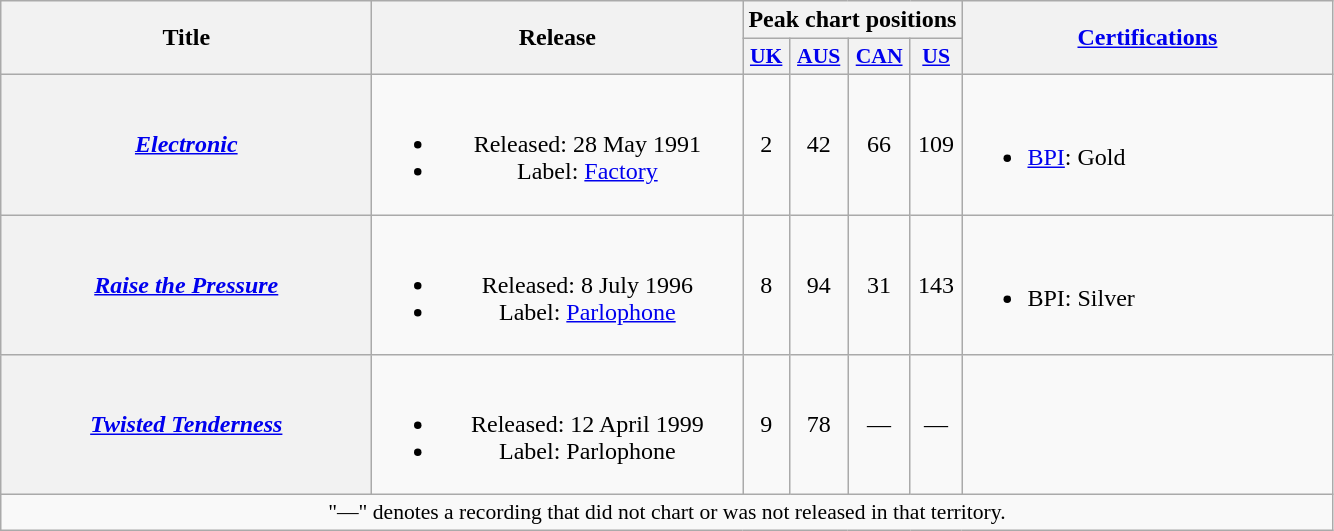<table class="wikitable plainrowheaders" style="text-align:center;">
<tr>
<th scope="col" rowspan="2" style="width:15em;">Title</th>
<th scope="col" rowspan="2" style="width:15em;">Release</th>
<th colspan="4">Peak chart positions</th>
<th scope="col" rowspan="2" style="width:15em;"><a href='#'>Certifications</a></th>
</tr>
<tr>
<th scope="col" style=font-size:90%;"><a href='#'>UK</a> <br></th>
<th scope="col" style=font-size:90%;"><a href='#'>AUS</a> <br></th>
<th scope="col" style=font-size:90%;"><a href='#'>CAN</a> <br></th>
<th scope="col" style=font-size:90%;"><a href='#'>US</a> <br></th>
</tr>
<tr>
<th scope="row"><em><a href='#'>Electronic</a></em></th>
<td><br><ul><li>Released: 28 May 1991</li><li>Label: <a href='#'>Factory</a></li></ul></td>
<td>2</td>
<td>42</td>
<td>66</td>
<td>109</td>
<td align="left"><br><ul><li><a href='#'>BPI</a>: Gold</li></ul></td>
</tr>
<tr>
<th scope="row"><em><a href='#'>Raise the Pressure</a></em></th>
<td><br><ul><li>Released: 8 July 1996</li><li>Label: <a href='#'>Parlophone</a></li></ul></td>
<td>8</td>
<td>94</td>
<td>31</td>
<td>143</td>
<td align="left"><br><ul><li>BPI: Silver</li></ul></td>
</tr>
<tr>
<th scope="row"><em><a href='#'>Twisted Tenderness</a></em></th>
<td><br><ul><li>Released: 12 April 1999</li><li>Label: Parlophone</li></ul></td>
<td>9</td>
<td>78</td>
<td>—</td>
<td>—</td>
<td align="left"></td>
</tr>
<tr>
<td colspan="7" style="font-size:90%">"—" denotes a recording that did not chart or was not released in that territory.</td>
</tr>
</table>
